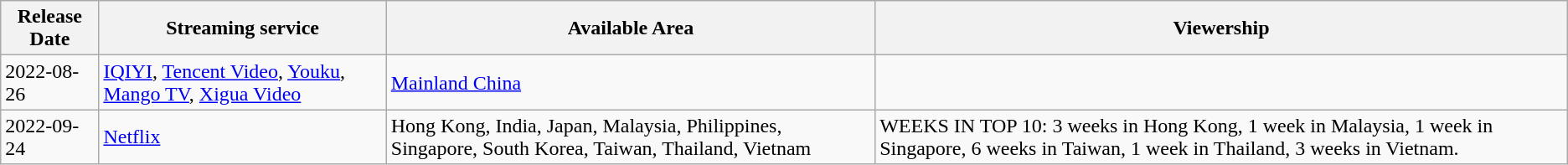<table class="wikitable">
<tr>
<th>Release Date</th>
<th>Streaming service</th>
<th>Available Area</th>
<th>Viewership</th>
</tr>
<tr>
<td>2022-08-26</td>
<td><a href='#'>IQIYI</a>, <a href='#'>Tencent Video</a>, <a href='#'>Youku</a>, <a href='#'>Mango TV</a>, <a href='#'>Xigua Video</a></td>
<td><a href='#'>Mainland China</a></td>
<td></td>
</tr>
<tr>
<td>2022-09-24</td>
<td><a href='#'>Netflix</a></td>
<td>Hong Kong, India, Japan, Malaysia, Philippines, Singapore, South Korea, Taiwan, Thailand, Vietnam</td>
<td>WEEKS IN TOP 10: 3 weeks in Hong Kong, 1 week in Malaysia, 1 week in Singapore, 6 weeks in Taiwan, 1 week in Thailand, 3 weeks in Vietnam.</td>
</tr>
</table>
